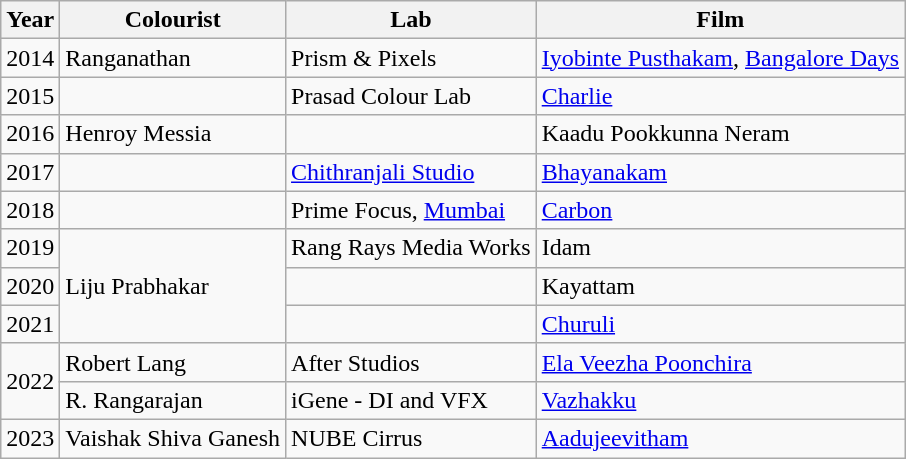<table class="wikitable sortable">
<tr>
<th>Year</th>
<th>Colourist</th>
<th>Lab</th>
<th>Film</th>
</tr>
<tr>
<td>2014</td>
<td>Ranganathan</td>
<td>Prism & Pixels</td>
<td><a href='#'>Iyobinte Pusthakam</a>, <a href='#'>Bangalore Days</a></td>
</tr>
<tr>
<td>2015</td>
<td></td>
<td>Prasad Colour Lab</td>
<td><a href='#'>Charlie</a></td>
</tr>
<tr>
<td>2016</td>
<td>Henroy Messia</td>
<td></td>
<td>Kaadu Pookkunna Neram</td>
</tr>
<tr>
<td>2017</td>
<td></td>
<td><a href='#'>Chithranjali Studio</a></td>
<td><a href='#'>Bhayanakam</a></td>
</tr>
<tr>
<td>2018</td>
<td></td>
<td>Prime Focus, <a href='#'>Mumbai</a></td>
<td><a href='#'>Carbon</a></td>
</tr>
<tr>
<td>2019</td>
<td rowspan=3>Liju Prabhakar</td>
<td>Rang Rays Media Works</td>
<td>Idam</td>
</tr>
<tr>
<td>2020</td>
<td></td>
<td>Kayattam</td>
</tr>
<tr>
<td>2021</td>
<td></td>
<td><a href='#'>Churuli</a></td>
</tr>
<tr>
<td rowspan=2>2022</td>
<td>Robert Lang</td>
<td>After Studios</td>
<td><a href='#'>Ela Veezha Poonchira</a></td>
</tr>
<tr>
<td>R. Rangarajan</td>
<td>iGene - DI and VFX</td>
<td><a href='#'>Vazhakku</a></td>
</tr>
<tr>
<td>2023</td>
<td>Vaishak Shiva Ganesh</td>
<td>NUBE Cirrus</td>
<td><a href='#'>Aadujeevitham</a></td>
</tr>
</table>
